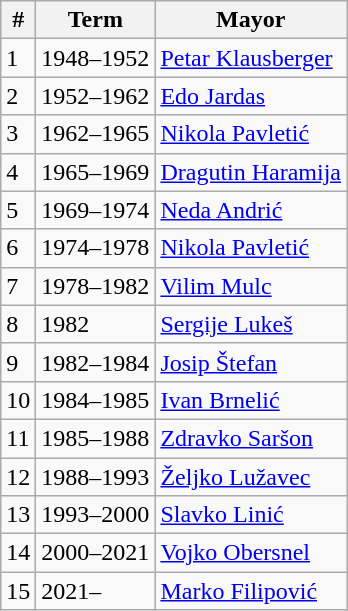<table class="wikitable">
<tr>
<th>#</th>
<th>Term</th>
<th>Mayor</th>
</tr>
<tr>
<td>1</td>
<td>1948–1952</td>
<td><a href='#'>Petar Klausberger</a></td>
</tr>
<tr>
<td>2</td>
<td>1952–1962</td>
<td><a href='#'>Edo Jardas</a></td>
</tr>
<tr>
<td>3</td>
<td>1962–1965</td>
<td><a href='#'>Nikola Pavletić</a></td>
</tr>
<tr>
<td>4</td>
<td>1965–1969</td>
<td><a href='#'>Dragutin Haramija</a></td>
</tr>
<tr>
<td>5</td>
<td>1969–1974</td>
<td><a href='#'>Neda Andrić</a></td>
</tr>
<tr>
<td>6</td>
<td>1974–1978</td>
<td><a href='#'>Nikola Pavletić</a></td>
</tr>
<tr>
<td>7</td>
<td>1978–1982</td>
<td><a href='#'>Vilim Mulc</a></td>
</tr>
<tr>
<td>8</td>
<td>1982</td>
<td><a href='#'>Sergije Lukeš</a></td>
</tr>
<tr>
<td>9</td>
<td>1982–1984</td>
<td><a href='#'>Josip Štefan</a></td>
</tr>
<tr>
<td>10</td>
<td>1984–1985</td>
<td><a href='#'>Ivan Brnelić</a></td>
</tr>
<tr>
<td>11</td>
<td>1985–1988</td>
<td><a href='#'>Zdravko Saršon</a></td>
</tr>
<tr>
<td>12</td>
<td>1988–1993</td>
<td><a href='#'>Željko Lužavec</a></td>
</tr>
<tr>
<td>13</td>
<td>1993–2000</td>
<td><a href='#'>Slavko Linić</a></td>
</tr>
<tr>
<td>14</td>
<td>2000–2021</td>
<td><a href='#'>Vojko Obersnel</a></td>
</tr>
<tr>
<td>15</td>
<td>2021–</td>
<td><a href='#'>Marko Filipović</a></td>
</tr>
</table>
